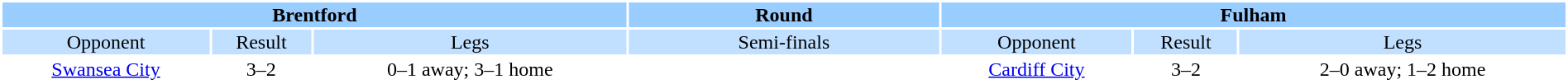<table width="100%" bgcolor=white>
<tr valign=top bgcolor=#99ccff>
<th colspan=3 style="width:40%"><strong>Brentford</strong></th>
<th style="width:20%"><strong>Round</strong></th>
<th colspan=3 style="width:40%"><strong>Fulham</strong></th>
</tr>
<tr valign=top align="center" bgcolor=#c1e0ff>
<td>Opponent</td>
<td>Result</td>
<td>Legs</td>
<td bgcolor=#c1e0ff>Semi-finals</td>
<td>Opponent</td>
<td>Result</td>
<td>Legs</td>
</tr>
<tr align="center">
<td><a href='#'>Swansea City</a></td>
<td>3–2</td>
<td>0–1 away; 3–1 home</td>
<td></td>
<td><a href='#'>Cardiff City</a></td>
<td>3–2</td>
<td>2–0 away; 1–2 home</td>
</tr>
</table>
